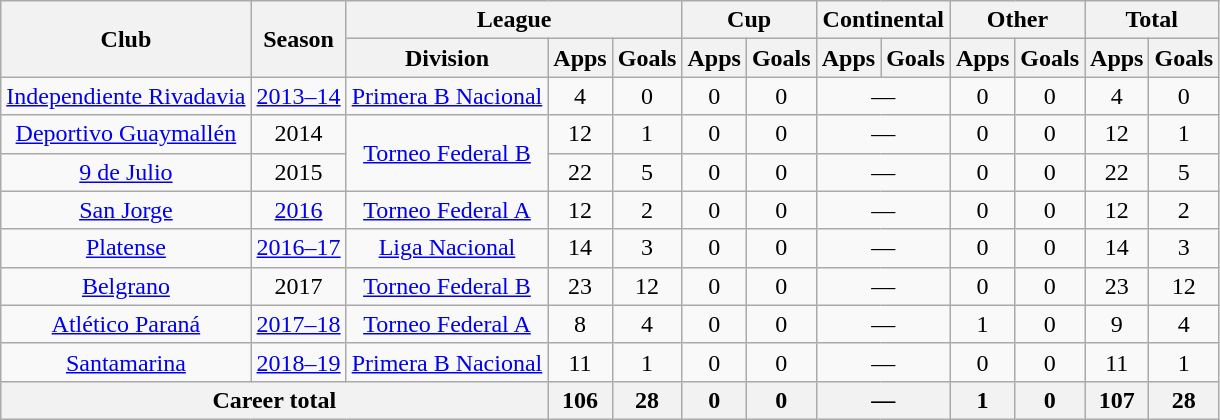<table class="wikitable" style="text-align:center">
<tr>
<th rowspan="2">Club</th>
<th rowspan="2">Season</th>
<th colspan="3">League</th>
<th colspan="2">Cup</th>
<th colspan="2">Continental</th>
<th colspan="2">Other</th>
<th colspan="2">Total</th>
</tr>
<tr>
<th>Division</th>
<th>Apps</th>
<th>Goals</th>
<th>Apps</th>
<th>Goals</th>
<th>Apps</th>
<th>Goals</th>
<th>Apps</th>
<th>Goals</th>
<th>Apps</th>
<th>Goals</th>
</tr>
<tr>
<td rowspan="1"><a href='#'>Independiente Rivadavia</a></td>
<td><a href='#'>2013–14</a></td>
<td rowspan="1"><a href='#'>Primera B Nacional</a></td>
<td>4</td>
<td>0</td>
<td>0</td>
<td>0</td>
<td colspan="2">—</td>
<td>0</td>
<td>0</td>
<td>4</td>
<td>0</td>
</tr>
<tr>
<td rowspan="1"><a href='#'>Deportivo Guaymallén</a></td>
<td>2014</td>
<td rowspan="2"><a href='#'>Torneo Federal B</a></td>
<td>12</td>
<td>1</td>
<td>0</td>
<td>0</td>
<td colspan="2">—</td>
<td>0</td>
<td>0</td>
<td>12</td>
<td>1</td>
</tr>
<tr>
<td rowspan="1"><a href='#'>9 de Julio</a></td>
<td>2015</td>
<td>22</td>
<td>5</td>
<td>0</td>
<td>0</td>
<td colspan="2">—</td>
<td>0</td>
<td>0</td>
<td>22</td>
<td>5</td>
</tr>
<tr>
<td rowspan="1"><a href='#'>San Jorge</a></td>
<td><a href='#'>2016</a></td>
<td rowspan="1"><a href='#'>Torneo Federal A</a></td>
<td>12</td>
<td>2</td>
<td>0</td>
<td>0</td>
<td colspan="2">—</td>
<td>0</td>
<td>0</td>
<td>12</td>
<td>2</td>
</tr>
<tr>
<td rowspan="1"><a href='#'>Platense</a></td>
<td><a href='#'>2016–17</a></td>
<td rowspan="1"><a href='#'>Liga Nacional</a></td>
<td>14</td>
<td>3</td>
<td>0</td>
<td>0</td>
<td colspan="2">—</td>
<td>0</td>
<td>0</td>
<td>14</td>
<td>3</td>
</tr>
<tr>
<td rowspan="1"><a href='#'>Belgrano</a></td>
<td>2017</td>
<td rowspan="1"><a href='#'>Torneo Federal B</a></td>
<td>23</td>
<td>12</td>
<td>0</td>
<td>0</td>
<td colspan="2">—</td>
<td>0</td>
<td>0</td>
<td>23</td>
<td>12</td>
</tr>
<tr>
<td rowspan="1"><a href='#'>Atlético Paraná</a></td>
<td><a href='#'>2017–18</a></td>
<td rowspan="1"><a href='#'>Torneo Federal A</a></td>
<td>8</td>
<td>4</td>
<td>0</td>
<td>0</td>
<td colspan="2">—</td>
<td>1</td>
<td>0</td>
<td>9</td>
<td>4</td>
</tr>
<tr>
<td rowspan="1"><a href='#'>Santamarina</a></td>
<td><a href='#'>2018–19</a></td>
<td rowspan="1"><a href='#'>Primera B Nacional</a></td>
<td>11</td>
<td>1</td>
<td>0</td>
<td>0</td>
<td colspan="2">—</td>
<td>0</td>
<td>0</td>
<td>11</td>
<td>1</td>
</tr>
<tr>
<th colspan="3">Career total</th>
<th>106</th>
<th>28</th>
<th>0</th>
<th>0</th>
<th colspan="2">—</th>
<th>1</th>
<th>0</th>
<th>107</th>
<th>28</th>
</tr>
</table>
